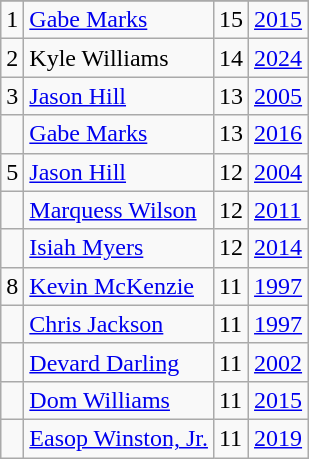<table class="wikitable">
<tr>
</tr>
<tr>
<td>1</td>
<td><a href='#'>Gabe Marks</a></td>
<td>15</td>
<td><a href='#'>2015</a></td>
</tr>
<tr>
<td>2</td>
<td>Kyle Williams</td>
<td>14</td>
<td><a href='#'>2024</a></td>
</tr>
<tr>
<td>3</td>
<td><a href='#'>Jason Hill</a></td>
<td>13</td>
<td><a href='#'>2005</a></td>
</tr>
<tr>
<td></td>
<td><a href='#'>Gabe Marks</a></td>
<td>13</td>
<td><a href='#'>2016</a></td>
</tr>
<tr>
<td>5</td>
<td><a href='#'>Jason Hill</a></td>
<td>12</td>
<td><a href='#'>2004</a></td>
</tr>
<tr>
<td></td>
<td><a href='#'>Marquess Wilson</a></td>
<td>12</td>
<td><a href='#'>2011</a></td>
</tr>
<tr>
<td></td>
<td><a href='#'>Isiah Myers</a></td>
<td>12</td>
<td><a href='#'>2014</a></td>
</tr>
<tr>
<td>8</td>
<td><a href='#'>Kevin McKenzie</a></td>
<td>11</td>
<td><a href='#'>1997</a></td>
</tr>
<tr>
<td></td>
<td><a href='#'>Chris Jackson</a></td>
<td>11</td>
<td><a href='#'>1997</a></td>
</tr>
<tr>
<td></td>
<td><a href='#'>Devard Darling</a></td>
<td>11</td>
<td><a href='#'>2002</a></td>
</tr>
<tr>
<td></td>
<td><a href='#'>Dom Williams</a></td>
<td>11</td>
<td><a href='#'>2015</a></td>
</tr>
<tr>
<td></td>
<td><a href='#'>Easop Winston, Jr.</a></td>
<td>11</td>
<td><a href='#'>2019</a></td>
</tr>
</table>
